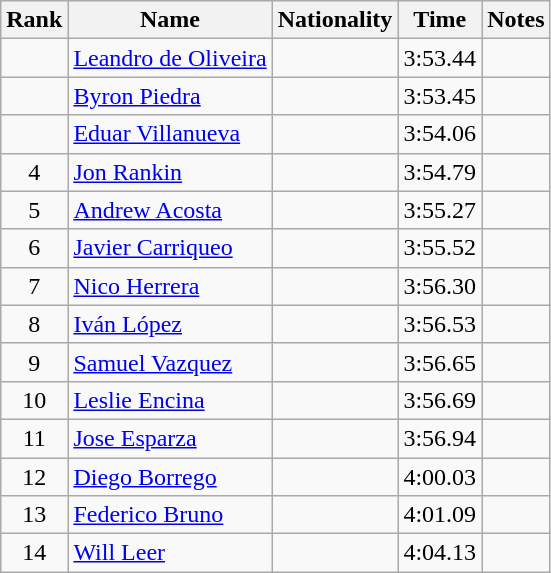<table class="wikitable sortable" style="text-align:center">
<tr>
<th>Rank</th>
<th>Name</th>
<th>Nationality</th>
<th>Time</th>
<th>Notes</th>
</tr>
<tr>
<td></td>
<td align=left><a href='#'>Leandro de Oliveira</a></td>
<td align=left></td>
<td>3:53.44</td>
<td></td>
</tr>
<tr>
<td></td>
<td align=left><a href='#'>Byron Piedra</a></td>
<td align=left></td>
<td>3:53.45</td>
<td></td>
</tr>
<tr>
<td></td>
<td align=left><a href='#'>Eduar Villanueva</a></td>
<td align=left></td>
<td>3:54.06</td>
<td></td>
</tr>
<tr>
<td>4</td>
<td align=left><a href='#'>Jon Rankin</a></td>
<td align=left></td>
<td>3:54.79</td>
<td></td>
</tr>
<tr>
<td>5</td>
<td align=left><a href='#'>Andrew Acosta</a></td>
<td align=left></td>
<td>3:55.27</td>
<td></td>
</tr>
<tr>
<td>6</td>
<td align=left><a href='#'>Javier Carriqueo</a></td>
<td align=left></td>
<td>3:55.52</td>
<td></td>
</tr>
<tr>
<td>7</td>
<td align=left><a href='#'>Nico Herrera</a></td>
<td align=left></td>
<td>3:56.30</td>
<td></td>
</tr>
<tr>
<td>8</td>
<td align=left><a href='#'>Iván López</a></td>
<td align=left></td>
<td>3:56.53</td>
<td></td>
</tr>
<tr>
<td>9</td>
<td align=left><a href='#'>Samuel Vazquez</a></td>
<td align=left></td>
<td>3:56.65</td>
<td></td>
</tr>
<tr>
<td>10</td>
<td align=left><a href='#'>Leslie Encina</a></td>
<td align=left></td>
<td>3:56.69</td>
<td></td>
</tr>
<tr>
<td>11</td>
<td align=left><a href='#'>Jose Esparza</a></td>
<td align=left></td>
<td>3:56.94</td>
<td></td>
</tr>
<tr>
<td>12</td>
<td align=left><a href='#'>Diego Borrego</a></td>
<td align=left></td>
<td>4:00.03</td>
<td></td>
</tr>
<tr>
<td>13</td>
<td align=left><a href='#'>Federico Bruno</a></td>
<td align=left></td>
<td>4:01.09</td>
<td></td>
</tr>
<tr>
<td>14</td>
<td align=left><a href='#'>Will Leer</a></td>
<td align=left></td>
<td>4:04.13</td>
<td></td>
</tr>
</table>
